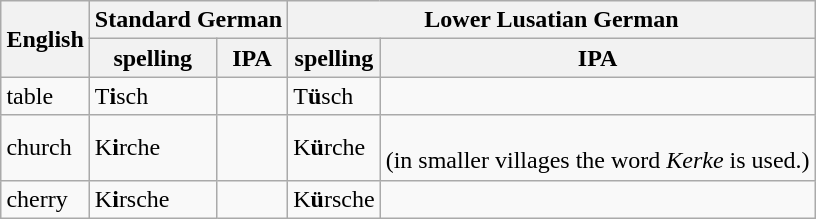<table class="wikitable" style="margin: 1em auto 1em auto">
<tr>
<th rowspan="2">English</th>
<th colspan="2">Standard German</th>
<th colspan="2">Lower Lusatian German</th>
</tr>
<tr>
<th>spelling</th>
<th>IPA</th>
<th>spelling</th>
<th>IPA</th>
</tr>
<tr>
<td>table</td>
<td>T<strong>i</strong>sch</td>
<td></td>
<td>T<strong>ü</strong>sch</td>
<td></td>
</tr>
<tr>
<td>church</td>
<td>K<strong>i</strong>rche</td>
<td></td>
<td>K<strong>ü</strong>rche</td>
<td><br>(in smaller villages the word <em>Kerke</em> is used.)</td>
</tr>
<tr>
<td>cherry</td>
<td>K<strong>i</strong>rsche</td>
<td></td>
<td>K<strong>ü</strong>rsche</td>
<td></td>
</tr>
</table>
